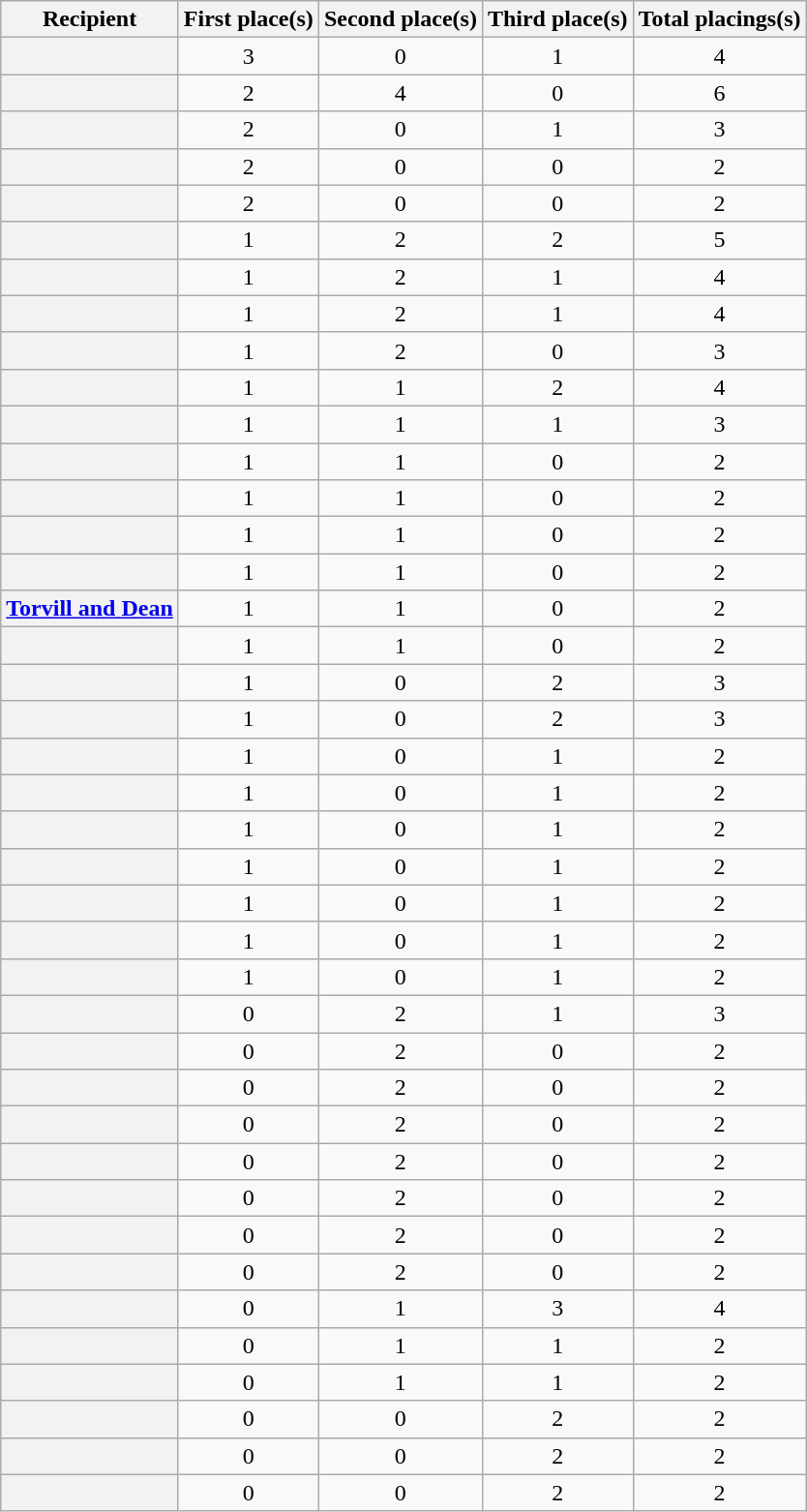<table class="wikitable plainrowheaders sortable">
<tr>
<th scope=col>Recipient</th>
<th scope=col>First place(s)</th>
<th scope=col>Second place(s)</th>
<th scope=col>Third place(s)</th>
<th scope=col>Total placings(s)</th>
</tr>
<tr>
<th scope=row></th>
<td align=center>3</td>
<td align=center>0</td>
<td align=center>1</td>
<td align=center>4</td>
</tr>
<tr>
<th scope=row></th>
<td align=center>2</td>
<td align=center>4</td>
<td align=center>0</td>
<td align=center>6</td>
</tr>
<tr>
<th scope=row></th>
<td align=center>2</td>
<td align=center>0</td>
<td align=center>1</td>
<td align=center>3</td>
</tr>
<tr>
<th scope=row></th>
<td align=center>2</td>
<td align=center>0</td>
<td align=center>0</td>
<td align=center>2</td>
</tr>
<tr>
<th scope=row></th>
<td align=center>2</td>
<td align=center>0</td>
<td align=center>0</td>
<td align=center>2</td>
</tr>
<tr>
<th scope=row></th>
<td align=center>1</td>
<td align=center>2</td>
<td align=center>2</td>
<td align=center>5</td>
</tr>
<tr>
<th scope=row></th>
<td align=center>1</td>
<td align=center>2</td>
<td align=center>1</td>
<td align=center>4</td>
</tr>
<tr>
<th scope=row></th>
<td align=center>1</td>
<td align=center>2</td>
<td align=center>1</td>
<td align=center>4</td>
</tr>
<tr>
<th scope=row></th>
<td align=center>1</td>
<td align=center>2</td>
<td align=center>0</td>
<td align=center>3</td>
</tr>
<tr>
<th scope=row></th>
<td align=center>1</td>
<td align=center>1</td>
<td align=center>2</td>
<td align=center>4</td>
</tr>
<tr>
<th scope=row></th>
<td align=center>1</td>
<td align=center>1</td>
<td align=center>1</td>
<td align=center>3</td>
</tr>
<tr>
<th scope=row></th>
<td align=center>1</td>
<td align=center>1</td>
<td align=center>0</td>
<td align=center>2</td>
</tr>
<tr>
<th scope=row></th>
<td align=center>1</td>
<td align=center>1</td>
<td align=center>0</td>
<td align=center>2</td>
</tr>
<tr>
<th scope=row></th>
<td align=center>1</td>
<td align=center>1</td>
<td align=center>0</td>
<td align=center>2</td>
</tr>
<tr>
<th scope=row></th>
<td align=center>1</td>
<td align=center>1</td>
<td align=center>0</td>
<td align=center>2</td>
</tr>
<tr>
<th scope=row><a href='#'>Torvill and Dean</a></th>
<td align=center>1</td>
<td align=center>1</td>
<td align=center>0</td>
<td align=center>2</td>
</tr>
<tr>
<th scope=row></th>
<td align=center>1</td>
<td align=center>1</td>
<td align=center>0</td>
<td align=center>2</td>
</tr>
<tr>
<th scope=row></th>
<td align=center>1</td>
<td align=center>0</td>
<td align=center>2</td>
<td align=center>3</td>
</tr>
<tr>
<th scope=row></th>
<td align=center>1</td>
<td align=center>0</td>
<td align=center>2</td>
<td align=center>3</td>
</tr>
<tr>
<th scope=row></th>
<td align=center>1</td>
<td align=center>0</td>
<td align=center>1</td>
<td align=center>2</td>
</tr>
<tr>
<th scope=row></th>
<td align=center>1</td>
<td align=center>0</td>
<td align=center>1</td>
<td align=center>2</td>
</tr>
<tr>
<th scope=row></th>
<td align=center>1</td>
<td align=center>0</td>
<td align=center>1</td>
<td align=center>2</td>
</tr>
<tr>
<th scope=row></th>
<td align=center>1</td>
<td align=center>0</td>
<td align=center>1</td>
<td align=center>2</td>
</tr>
<tr>
<th scope=row></th>
<td align=center>1</td>
<td align=center>0</td>
<td align=center>1</td>
<td align=center>2</td>
</tr>
<tr>
<th scope=row></th>
<td align=center>1</td>
<td align=center>0</td>
<td align=center>1</td>
<td align=center>2</td>
</tr>
<tr>
<th scope=row></th>
<td align=center>1</td>
<td align=center>0</td>
<td align=center>1</td>
<td align=center>2</td>
</tr>
<tr>
<th scope=row></th>
<td align=center>0</td>
<td align=center>2</td>
<td align=center>1</td>
<td align=center>3</td>
</tr>
<tr>
<th scope=row></th>
<td align=center>0</td>
<td align=center>2</td>
<td align=center>0</td>
<td align=center>2</td>
</tr>
<tr>
<th scope=row></th>
<td align=center>0</td>
<td align=center>2</td>
<td align=center>0</td>
<td align=center>2</td>
</tr>
<tr>
<th scope=row></th>
<td align=center>0</td>
<td align=center>2</td>
<td align=center>0</td>
<td align=center>2</td>
</tr>
<tr>
<th scope=row></th>
<td align=center>0</td>
<td align=center>2</td>
<td align=center>0</td>
<td align=center>2</td>
</tr>
<tr>
<th scope=row></th>
<td align=center>0</td>
<td align=center>2</td>
<td align=center>0</td>
<td align=center>2</td>
</tr>
<tr>
<th scope=row></th>
<td align=center>0</td>
<td align=center>2</td>
<td align=center>0</td>
<td align=center>2</td>
</tr>
<tr>
<th scope=row></th>
<td align=center>0</td>
<td align=center>2</td>
<td align=center>0</td>
<td align=center>2</td>
</tr>
<tr>
<th scope=row></th>
<td align=center>0</td>
<td align=center>1</td>
<td align=center>3</td>
<td align=center>4</td>
</tr>
<tr>
<th scope=row></th>
<td align=center>0</td>
<td align=center>1</td>
<td align=center>1</td>
<td align=center>2</td>
</tr>
<tr>
<th scope=row></th>
<td align=center>0</td>
<td align=center>1</td>
<td align=center>1</td>
<td align=center>2</td>
</tr>
<tr>
<th scope=row></th>
<td align=center>0</td>
<td align=center>0</td>
<td align=center>2</td>
<td align=center>2</td>
</tr>
<tr>
<th scope=row></th>
<td align=center>0</td>
<td align=center>0</td>
<td align=center>2</td>
<td align=center>2</td>
</tr>
<tr>
<th scope=row></th>
<td align=center>0</td>
<td align=center>0</td>
<td align=center>2</td>
<td align=center>2</td>
</tr>
</table>
